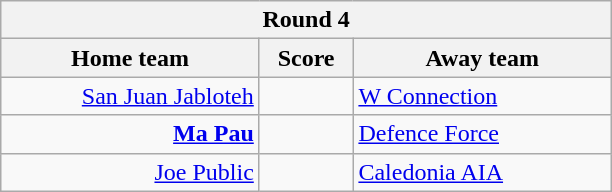<table class="wikitable" style="float:left; margin-right:1em">
<tr>
<th colspan=3>Round 4</th>
</tr>
<tr>
<th width="165">Home team</th>
<th width="55">Score</th>
<th width="165">Away team</th>
</tr>
<tr>
<td align="right"><a href='#'>San Juan Jabloteh</a></td>
<td align=center></td>
<td><a href='#'>W Connection</a></td>
</tr>
<tr>
<td align="right"><strong><a href='#'>Ma Pau</a></strong></td>
<td align=center></td>
<td><a href='#'>Defence Force</a></td>
</tr>
<tr>
<td align="right"><a href='#'>Joe Public</a></td>
<td align=center></td>
<td><a href='#'>Caledonia AIA</a></td>
</tr>
</table>
